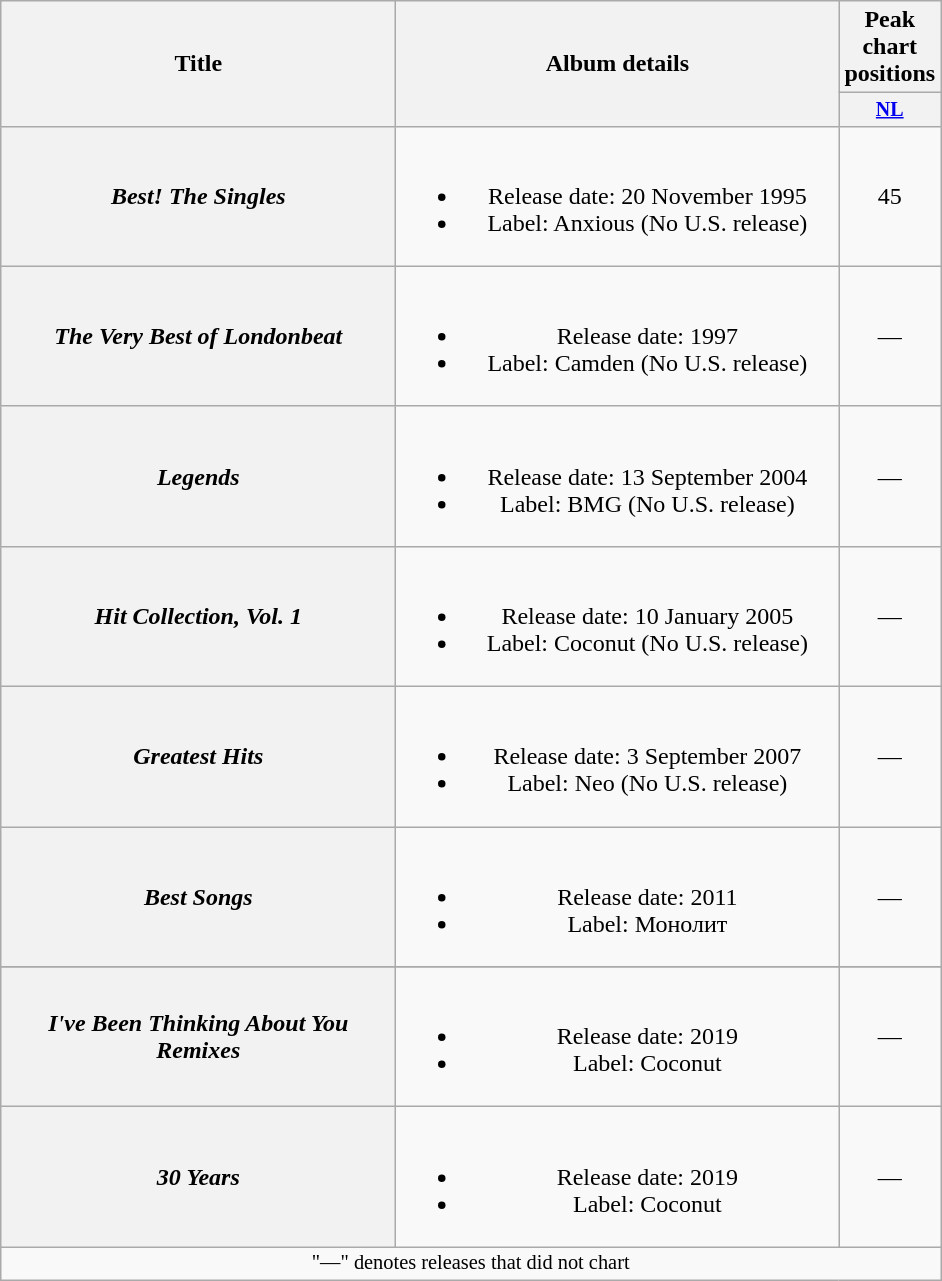<table class="wikitable plainrowheaders" style="text-align:center;">
<tr>
<th rowspan="2" style="width:16em;">Title</th>
<th rowspan="2" style="width:18em;">Album details</th>
<th>Peak chart positions</th>
</tr>
<tr style="font-size:smaller;">
<th style="width:40px;"><a href='#'>NL</a><br></th>
</tr>
<tr>
<th scope="row"><em>Best! The Singles</em></th>
<td><br><ul><li>Release date: 20 November 1995</li><li>Label: Anxious (No U.S. release)</li></ul></td>
<td>45</td>
</tr>
<tr>
<th scope="row"><em>The Very Best of Londonbeat</em></th>
<td><br><ul><li>Release date: 1997</li><li>Label: Camden (No U.S. release)</li></ul></td>
<td>—</td>
</tr>
<tr>
<th scope="row"><em>Legends</em></th>
<td><br><ul><li>Release date: 13 September 2004</li><li>Label: BMG (No U.S. release)</li></ul></td>
<td>—</td>
</tr>
<tr>
<th scope="row"><em>Hit Collection, Vol. 1</em></th>
<td><br><ul><li>Release date: 10 January 2005</li><li>Label: Coconut (No U.S. release)</li></ul></td>
<td>—</td>
</tr>
<tr>
<th scope="row"><em>Greatest Hits</em></th>
<td><br><ul><li>Release date: 3 September 2007</li><li>Label: Neo (No U.S. release)</li></ul></td>
<td>—</td>
</tr>
<tr>
<th scope="row"><em>Best Songs</em></th>
<td><br><ul><li>Release date: 2011</li><li>Label: Монолит</li></ul></td>
<td>—</td>
</tr>
<tr>
</tr>
<tr>
<th scope="row"><em>I've Been Thinking About You Remixes</em></th>
<td><br><ul><li>Release date: 2019</li><li>Label: Coconut</li></ul></td>
<td>—</td>
</tr>
<tr>
<th scope="row"><em>30 Years</em></th>
<td><br><ul><li>Release date: 2019</li><li>Label: Coconut</li></ul></td>
<td>—</td>
</tr>
<tr>
<td colspan="6" style="font-size:85%">"—" denotes releases that did not chart</td>
</tr>
</table>
